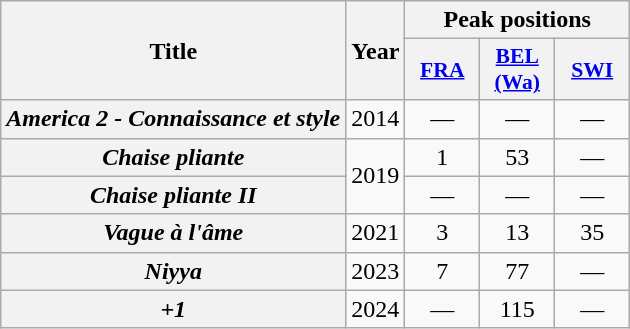<table class="wikitable plainrowheaders" style="text-align:center">
<tr>
<th scope="col" rowspan="2">Title</th>
<th scope="col" rowspan="2">Year</th>
<th scope="col" colspan="3">Peak positions</th>
</tr>
<tr>
<th scope="col" style="width:3em;font-size:90%;"><a href='#'>FRA</a><br></th>
<th scope="col" style="width:3em;font-size:90%;"><a href='#'>BEL <br>(Wa)</a><br></th>
<th scope="col" style="width:3em;font-size:90%;"><a href='#'>SWI</a><br></th>
</tr>
<tr>
<th scope="row"><em>America 2 - Connaissance et style</em></th>
<td>2014</td>
<td>—</td>
<td>—</td>
<td>—</td>
</tr>
<tr>
<th scope="row"><em>Chaise pliante</em></th>
<td rowspan=2>2019</td>
<td>1<br></td>
<td>53</td>
<td>—</td>
</tr>
<tr>
<th scope="row"><em>Chaise pliante II</em></th>
<td>—</td>
<td>—</td>
<td>—</td>
</tr>
<tr>
<th scope="row"><em>Vague à l'âme</em></th>
<td>2021</td>
<td>3</td>
<td>13</td>
<td>35</td>
</tr>
<tr>
<th scope="row"><em>Niyya</em></th>
<td>2023</td>
<td>7</td>
<td>77</td>
<td>—</td>
</tr>
<tr>
<th scope="row"><em>+1</em></th>
<td>2024</td>
<td>—</td>
<td>115</td>
<td>—</td>
</tr>
</table>
